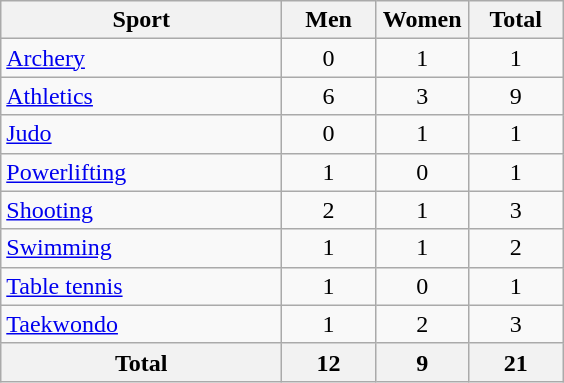<table class="wikitable sortable" style="text-align:center;">
<tr>
<th width=180>Sport</th>
<th width=55>Men</th>
<th width=55>Women</th>
<th width=55>Total</th>
</tr>
<tr>
<td align=left><a href='#'>Archery</a></td>
<td>0</td>
<td>1</td>
<td>1</td>
</tr>
<tr>
<td align=left><a href='#'>Athletics</a></td>
<td>6</td>
<td>3</td>
<td>9</td>
</tr>
<tr>
<td align=left><a href='#'>Judo</a></td>
<td>0</td>
<td>1</td>
<td>1</td>
</tr>
<tr>
<td align=left><a href='#'>Powerlifting</a></td>
<td>1</td>
<td>0</td>
<td>1</td>
</tr>
<tr>
<td align=left><a href='#'>Shooting</a></td>
<td>2</td>
<td>1</td>
<td>3</td>
</tr>
<tr>
<td align=left><a href='#'>Swimming</a></td>
<td>1</td>
<td>1</td>
<td>2</td>
</tr>
<tr>
<td align=left><a href='#'>Table tennis</a></td>
<td>1</td>
<td>0</td>
<td>1</td>
</tr>
<tr>
<td align=left><a href='#'>Taekwondo</a></td>
<td>1</td>
<td>2</td>
<td>3</td>
</tr>
<tr>
<th>Total</th>
<th>12</th>
<th>9</th>
<th>21</th>
</tr>
</table>
